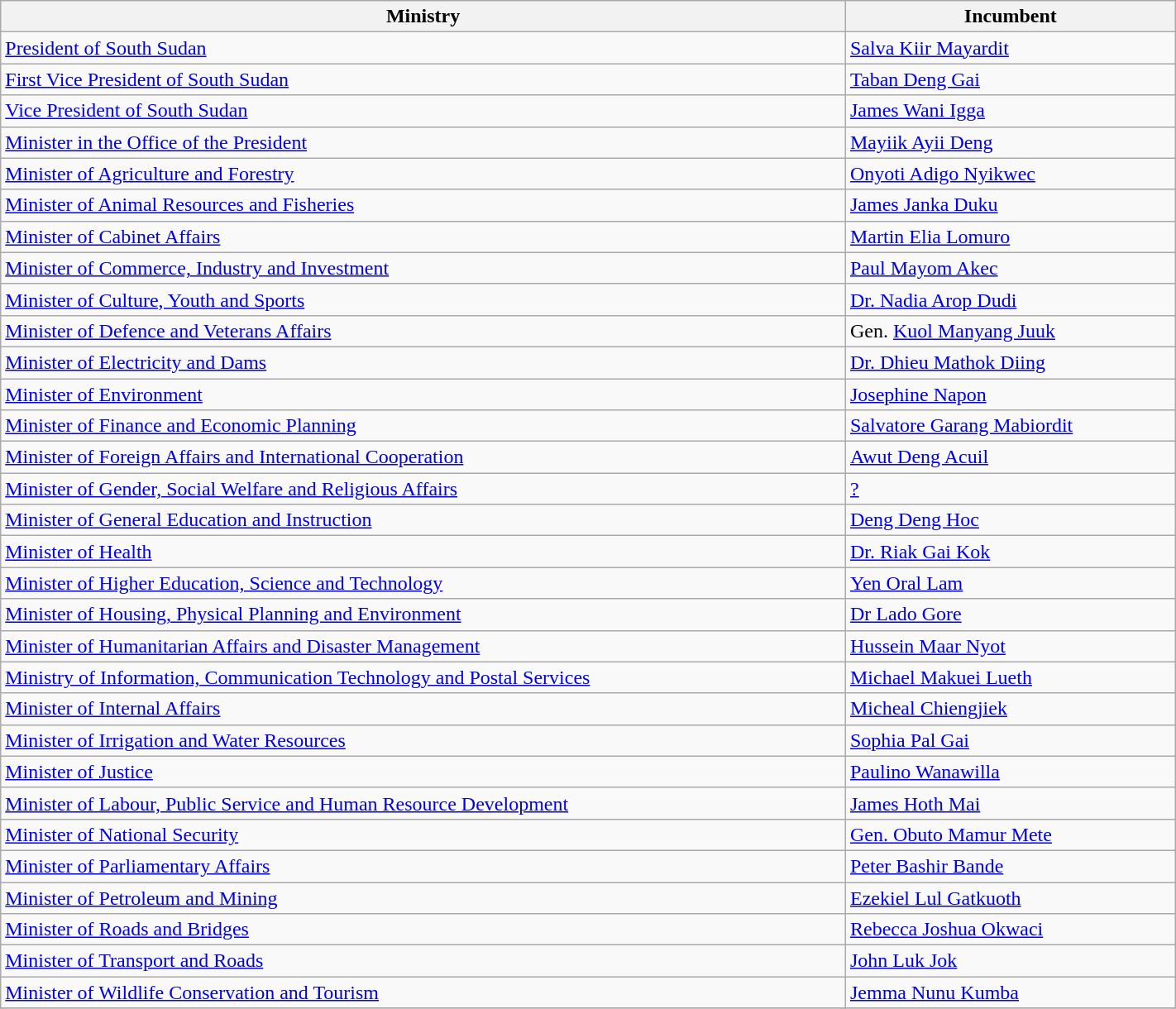<table class="wikitable"; style="width:75%;">
<tr>
<th>Ministry</th>
<th>Incumbent</th>
</tr>
<tr General Salva Kiir Mayardit>
<td><a href='#'>President of South Sudan</a></td>
<td><a href='#'>Salva Kiir Mayardit</a></td>
</tr>
<tr>
<td><a href='#'>First Vice President of South Sudan</a></td>
<td><a href='#'>Taban Deng Gai</a></td>
</tr>
<tr>
<td><a href='#'>Vice President of South Sudan</a></td>
<td><a href='#'>James Wani Igga</a></td>
</tr>
<tr>
<td><a href='#'>Minister in the Office of the President</a></td>
<td><a href='#'>Mayiik Ayii Deng</a></td>
</tr>
<tr>
<td><a href='#'>Minister of Agriculture and Forestry</a></td>
<td><a href='#'>Onyoti Adigo Nyikwec</a></td>
</tr>
<tr>
<td><a href='#'>Minister of Animal Resources and Fisheries</a></td>
<td><a href='#'>James Janka Duku</a></td>
</tr>
<tr>
<td><a href='#'>Minister of Cabinet Affairs</a></td>
<td><a href='#'>Martin Elia Lomuro</a></td>
</tr>
<tr>
<td><a href='#'>Minister of Commerce, Industry and Investment</a></td>
<td><a href='#'>Paul Mayom Akec</a></td>
</tr>
<tr>
<td><a href='#'>Minister of Culture, Youth and Sports</a></td>
<td><a href='#'>Dr. Nadia Arop Dudi</a></td>
</tr>
<tr>
<td><a href='#'>Minister of Defence and Veterans Affairs</a></td>
<td>Gen. <a href='#'>Kuol Manyang Juuk</a></td>
</tr>
<tr>
<td><a href='#'>Minister of Electricity and Dams</a></td>
<td><a href='#'>Dr. Dhieu Mathok Diing</a></td>
</tr>
<tr>
<td><a href='#'>Minister of Environment</a></td>
<td><a href='#'>Josephine Napon</a></td>
</tr>
<tr>
<td><a href='#'>Minister of Finance and Economic Planning</a></td>
<td><a href='#'>Salvatore Garang Mabiordit</a></td>
</tr>
<tr>
<td><a href='#'>Minister of Foreign Affairs and International Cooperation</a></td>
<td><a href='#'>Awut Deng Acuil</a></td>
</tr>
<tr>
<td><a href='#'>Minister of Gender, Social Welfare and Religious Affairs</a></td>
<td><a href='#'>?</a></td>
</tr>
<tr>
<td><a href='#'>Minister of General Education and Instruction</a></td>
<td><a href='#'>Deng Deng Hoc</a></td>
</tr>
<tr>
<td><a href='#'>Minister of Health</a></td>
<td><a href='#'>Dr. Riak Gai Kok</a></td>
</tr>
<tr>
<td><a href='#'>Minister of Higher Education, Science and Technology</a></td>
<td><a href='#'>Yen Oral Lam</a></td>
</tr>
<tr>
<td><a href='#'>Minister of Housing, Physical Planning and Environment</a></td>
<td><a href='#'>Dr Lado Gore</a></td>
</tr>
<tr>
<td><a href='#'>Minister of Humanitarian Affairs and Disaster Management</a></td>
<td><a href='#'>Hussein Maar Nyot</a></td>
</tr>
<tr>
<td><a href='#'>Ministry of Information, Communication Technology and Postal Services</a></td>
<td><a href='#'>Michael Makuei Lueth</a></td>
</tr>
<tr>
<td><a href='#'>Minister of Internal Affairs</a></td>
<td><a href='#'>Micheal Chiengjiek</a></td>
</tr>
<tr>
<td><a href='#'>Minister of Irrigation and Water Resources</a></td>
<td><a href='#'>Sophia Pal Gai</a></td>
</tr>
<tr>
<td><a href='#'>Minister of Justice</a></td>
<td><a href='#'>Paulino Wanawilla</a></td>
</tr>
<tr>
<td><a href='#'>Minister of Labour, Public Service and Human Resource Development</a></td>
<td><a href='#'>James Hoth Mai</a></td>
</tr>
<tr>
<td><a href='#'>Minister of National Security</a></td>
<td><a href='#'>Gen. Obuto Mamur Mete</a></td>
</tr>
<tr>
<td><a href='#'>Minister of Parliamentary Affairs</a></td>
<td><a href='#'>Peter Bashir Bande</a></td>
</tr>
<tr>
<td><a href='#'>Minister of Petroleum and Mining</a></td>
<td><a href='#'>Ezekiel Lul Gatkuoth</a></td>
</tr>
<tr>
<td><a href='#'>Minister of Roads and Bridges</a></td>
<td><a href='#'>Rebecca Joshua Okwaci</a></td>
</tr>
<tr>
<td><a href='#'>Minister of Transport and Roads</a></td>
<td><a href='#'>John Luk Jok</a></td>
</tr>
<tr>
<td><a href='#'>Minister of Wildlife Conservation and Tourism</a></td>
<td><a href='#'>Jemma Nunu Kumba</a></td>
</tr>
<tr>
</tr>
</table>
